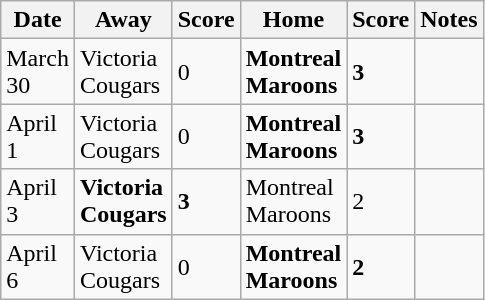<table class="wikitable">
<tr>
<th width="6em">Date</th>
<th width="10em">Away</th>
<th width="5em">Score</th>
<th width="10em">Home</th>
<th width="5em">Score</th>
<th width="6em">Notes</th>
</tr>
<tr>
<td>March 30</td>
<td>Victoria Cougars</td>
<td>0</td>
<td><strong>Montreal Maroons</strong></td>
<td><strong>3</strong></td>
<td></td>
</tr>
<tr>
<td>April 1</td>
<td>Victoria Cougars</td>
<td>0</td>
<td><strong>Montreal Maroons</strong></td>
<td><strong>3</strong></td>
<td></td>
</tr>
<tr>
<td>April 3</td>
<td><strong>Victoria Cougars</strong></td>
<td><strong>3</strong></td>
<td>Montreal Maroons</td>
<td>2</td>
<td></td>
</tr>
<tr>
<td>April 6</td>
<td>Victoria Cougars</td>
<td>0</td>
<td><strong>Montreal Maroons</strong></td>
<td><strong>2</strong></td>
<td></td>
</tr>
</table>
